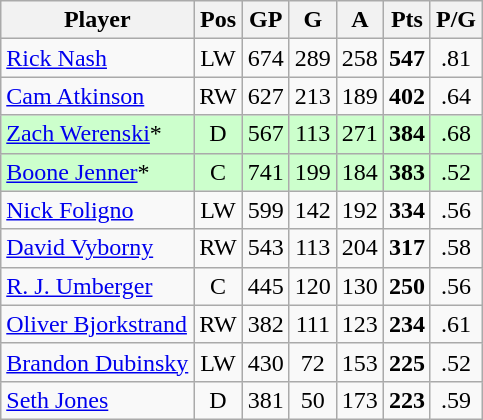<table class="wikitable" style="text-align:center; float:left; margin-right:1em;">
<tr>
<th>Player</th>
<th>Pos</th>
<th>GP</th>
<th>G</th>
<th>A</th>
<th>Pts</th>
<th>P/G</th>
</tr>
<tr>
<td style="text-align:left;"><a href='#'>Rick Nash</a></td>
<td>LW</td>
<td>674</td>
<td>289</td>
<td>258</td>
<td><strong>547</strong></td>
<td>.81</td>
</tr>
<tr>
<td style="text-align:left;"><a href='#'>Cam Atkinson</a></td>
<td>RW</td>
<td>627</td>
<td>213</td>
<td>189</td>
<td><strong>402</strong></td>
<td>.64</td>
</tr>
<tr style="background:#cfc;">
<td style="text-align:left;"><a href='#'>Zach Werenski</a>*</td>
<td>D</td>
<td>567</td>
<td>113</td>
<td>271</td>
<td><strong>384</strong></td>
<td>.68</td>
</tr>
<tr style="background:#cfc;">
<td style="text-align:left;"><a href='#'>Boone Jenner</a>*</td>
<td>C</td>
<td>741</td>
<td>199</td>
<td>184</td>
<td><strong>383</strong></td>
<td>.52</td>
</tr>
<tr>
<td style="text-align:left;"><a href='#'>Nick Foligno</a></td>
<td>LW</td>
<td>599</td>
<td>142</td>
<td>192</td>
<td><strong>334</strong></td>
<td>.56</td>
</tr>
<tr>
<td style="text-align:left;"><a href='#'>David Vyborny</a></td>
<td>RW</td>
<td>543</td>
<td>113</td>
<td>204</td>
<td><strong>317</strong></td>
<td>.58</td>
</tr>
<tr>
<td style="text-align:left;"><a href='#'>R. J. Umberger</a></td>
<td>C</td>
<td>445</td>
<td>120</td>
<td>130</td>
<td><strong>250</strong></td>
<td>.56</td>
</tr>
<tr>
<td style="text-align:left;"><a href='#'>Oliver Bjorkstrand</a></td>
<td>RW</td>
<td>382</td>
<td>111</td>
<td>123</td>
<td><strong>234</strong></td>
<td>.61</td>
</tr>
<tr>
<td style="text-align:left;"><a href='#'>Brandon Dubinsky</a></td>
<td>LW</td>
<td>430</td>
<td>72</td>
<td>153</td>
<td><strong>225</strong></td>
<td>.52</td>
</tr>
<tr>
<td style="text-align:left;"><a href='#'>Seth Jones</a></td>
<td>D</td>
<td>381</td>
<td>50</td>
<td>173</td>
<td><strong>223</strong></td>
<td>.59</td>
</tr>
</table>
